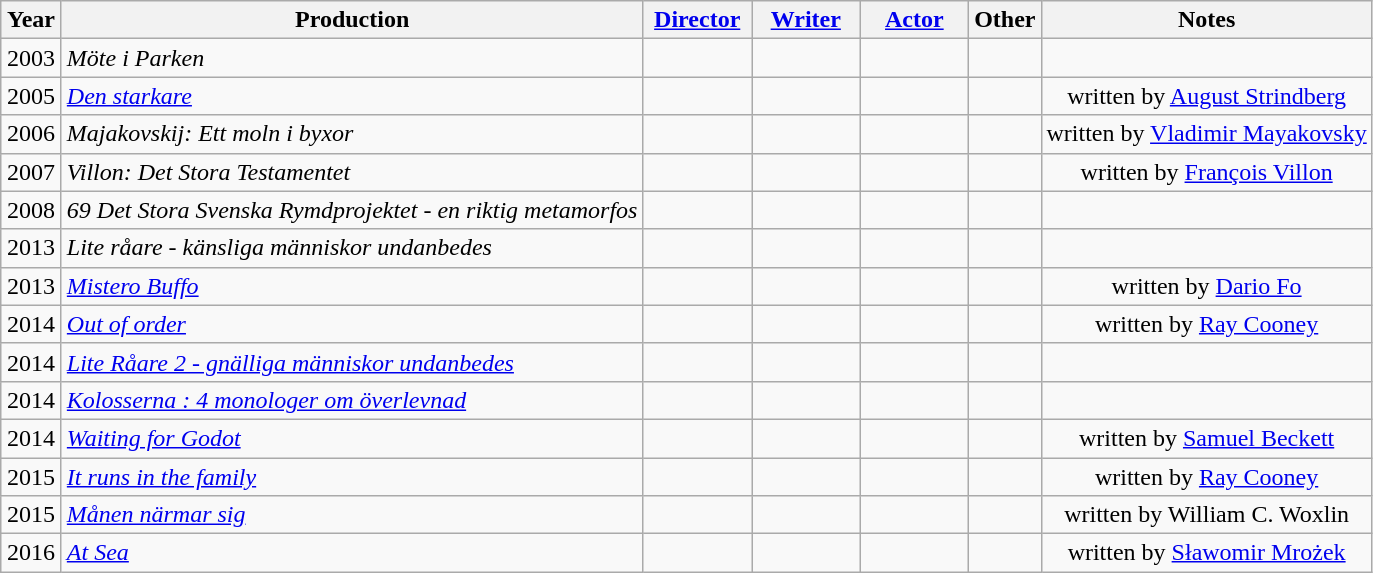<table class="wikitable sortable" style="text-align:center">
<tr>
<th style="width:33px;">Year</th>
<th>Production</th>
<th style="width:65px;"><a href='#'>Director</a></th>
<th width=65><a href='#'>Writer</a></th>
<th width=65><a href='#'>Actor</a></th>
<th>Other</th>
<th>Notes</th>
</tr>
<tr>
<td>2003</td>
<td style="text-align:left"><em>Möte i Parken</em></td>
<td></td>
<td></td>
<td></td>
<td></td>
<td></td>
</tr>
<tr>
<td>2005</td>
<td style="text-align:left"><em><a href='#'>Den starkare</a></em></td>
<td></td>
<td></td>
<td></td>
<td></td>
<td>written by <a href='#'>August Strindberg</a></td>
</tr>
<tr>
<td>2006</td>
<td style="text-align:left"><em>Majakovskij: Ett moln i byxor</em></td>
<td></td>
<td></td>
<td></td>
<td></td>
<td>written by <a href='#'>Vladimir Mayakovsky</a></td>
</tr>
<tr>
<td>2007</td>
<td style="text-align:left"><em>Villon: Det Stora Testamentet</em></td>
<td></td>
<td></td>
<td></td>
<td></td>
<td>written by <a href='#'>François Villon</a></td>
</tr>
<tr>
<td>2008</td>
<td style="text-align:left"><em>69 Det Stora Svenska Rymdprojektet - en riktig metamorfos</em></td>
<td></td>
<td></td>
<td></td>
<td></td>
<td></td>
</tr>
<tr>
<td>2013</td>
<td style="text-align:left"><em>Lite råare - känsliga människor undanbedes</em></td>
<td></td>
<td></td>
<td></td>
<td></td>
<td></td>
</tr>
<tr>
<td>2013</td>
<td style="text-align:left"><em><a href='#'>Mistero Buffo</a></em></td>
<td></td>
<td></td>
<td></td>
<td></td>
<td>written by <a href='#'>Dario Fo</a></td>
</tr>
<tr>
<td>2014</td>
<td style="text-align:left"><em><a href='#'>Out of order</a></em></td>
<td></td>
<td></td>
<td></td>
<td></td>
<td>written by <a href='#'>Ray Cooney</a></td>
</tr>
<tr>
<td>2014</td>
<td style="text-align:left"><em><a href='#'>Lite Råare 2 - gnälliga människor undanbedes</a></em></td>
<td></td>
<td></td>
<td></td>
<td></td>
<td></td>
</tr>
<tr>
<td>2014</td>
<td style="text-align:left"><em><a href='#'>Kolosserna : 4 monologer om överlevnad</a></em></td>
<td></td>
<td></td>
<td></td>
<td></td>
<td></td>
</tr>
<tr>
<td>2014</td>
<td style="text-align:left"><em><a href='#'>Waiting for Godot</a></em></td>
<td></td>
<td></td>
<td></td>
<td></td>
<td>written by <a href='#'>Samuel Beckett</a></td>
</tr>
<tr>
<td>2015</td>
<td style="text-align:left"><em><a href='#'>It runs in the family</a></em></td>
<td></td>
<td></td>
<td></td>
<td></td>
<td>written by <a href='#'>Ray Cooney</a></td>
</tr>
<tr>
<td>2015</td>
<td style="text-align:left"><em><a href='#'>Månen närmar sig</a></em></td>
<td></td>
<td></td>
<td></td>
<td></td>
<td>written by William C. Woxlin</td>
</tr>
<tr>
<td>2016</td>
<td style="text-align:left"><em><a href='#'>At Sea</a></em></td>
<td></td>
<td></td>
<td></td>
<td></td>
<td>written by <a href='#'>Sławomir Mrożek</a></td>
</tr>
</table>
